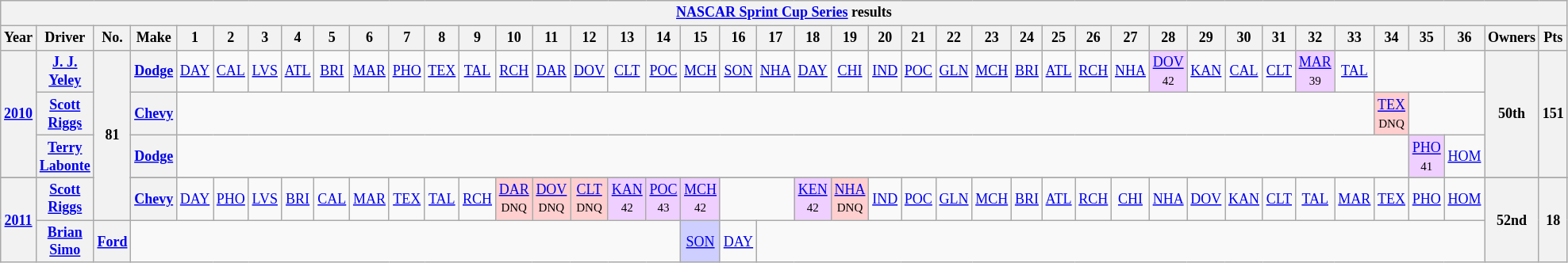<table class="wikitable" style="text-align:center; font-size:75%">
<tr>
<th colspan=45><a href='#'>NASCAR Sprint Cup Series</a> results</th>
</tr>
<tr>
<th>Year</th>
<th>Driver</th>
<th>No.</th>
<th>Make</th>
<th>1</th>
<th>2</th>
<th>3</th>
<th>4</th>
<th>5</th>
<th>6</th>
<th>7</th>
<th>8</th>
<th>9</th>
<th>10</th>
<th>11</th>
<th>12</th>
<th>13</th>
<th>14</th>
<th>15</th>
<th>16</th>
<th>17</th>
<th>18</th>
<th>19</th>
<th>20</th>
<th>21</th>
<th>22</th>
<th>23</th>
<th>24</th>
<th>25</th>
<th>26</th>
<th>27</th>
<th>28</th>
<th>29</th>
<th>30</th>
<th>31</th>
<th>32</th>
<th>33</th>
<th>34</th>
<th>35</th>
<th>36</th>
<th>Owners</th>
<th>Pts</th>
</tr>
<tr>
<th rowspan=3><a href='#'>2010</a></th>
<th><a href='#'>J. J. Yeley</a></th>
<th rowspan=5>81</th>
<th><a href='#'>Dodge</a></th>
<td><a href='#'>DAY</a></td>
<td><a href='#'>CAL</a></td>
<td><a href='#'>LVS</a></td>
<td><a href='#'>ATL</a></td>
<td><a href='#'>BRI</a></td>
<td><a href='#'>MAR</a></td>
<td><a href='#'>PHO</a></td>
<td><a href='#'>TEX</a></td>
<td><a href='#'>TAL</a></td>
<td><a href='#'>RCH</a></td>
<td><a href='#'>DAR</a></td>
<td><a href='#'>DOV</a></td>
<td><a href='#'>CLT</a></td>
<td><a href='#'>POC</a></td>
<td><a href='#'>MCH</a></td>
<td><a href='#'>SON</a></td>
<td><a href='#'>NHA</a></td>
<td><a href='#'>DAY</a></td>
<td><a href='#'>CHI</a></td>
<td><a href='#'>IND</a></td>
<td><a href='#'>POC</a></td>
<td><a href='#'>GLN</a></td>
<td><a href='#'>MCH</a></td>
<td><a href='#'>BRI</a></td>
<td><a href='#'>ATL</a></td>
<td><a href='#'>RCH</a></td>
<td><a href='#'>NHA</a></td>
<td style="background:#EFCFFF;"><a href='#'>DOV</a><br><small>42</small></td>
<td><a href='#'>KAN</a></td>
<td><a href='#'>CAL</a></td>
<td><a href='#'>CLT</a></td>
<td style="background:#EFCFFF;"><a href='#'>MAR</a><br><small>39</small></td>
<td><a href='#'>TAL</a></td>
<td colspan=3></td>
<th rowspan=3>50th</th>
<th rowspan=3>151</th>
</tr>
<tr>
<th><a href='#'>Scott Riggs</a></th>
<th><a href='#'>Chevy</a></th>
<td colspan=33></td>
<td style="background:#FFCFCF;"><a href='#'>TEX</a><br><small>DNQ</small></td>
<td colspan=2></td>
</tr>
<tr>
<th><a href='#'>Terry Labonte</a></th>
<th><a href='#'>Dodge</a></th>
<td colspan=34></td>
<td style="background:#EFCFFF;"><a href='#'>PHO</a><br><small>41</small></td>
<td><a href='#'>HOM</a></td>
</tr>
<tr>
</tr>
<tr>
<th rowspan=2><a href='#'>2011</a></th>
<th><a href='#'>Scott Riggs</a></th>
<th><a href='#'>Chevy</a></th>
<td><a href='#'>DAY</a></td>
<td><a href='#'>PHO</a></td>
<td><a href='#'>LVS</a></td>
<td><a href='#'>BRI</a></td>
<td><a href='#'>CAL</a></td>
<td><a href='#'>MAR</a></td>
<td><a href='#'>TEX</a></td>
<td><a href='#'>TAL</a></td>
<td><a href='#'>RCH</a></td>
<td style="background:#FFCFCF;"><a href='#'>DAR</a><br><small>DNQ</small></td>
<td style="background:#FFCFCF;"><a href='#'>DOV</a><br><small>DNQ</small></td>
<td style="background:#FFCFCF;"><a href='#'>CLT</a><br><small>DNQ</small></td>
<td style="background:#EFCFFF;"><a href='#'>KAN</a><br><small>42</small></td>
<td style="background:#EFCFFF;"><a href='#'>POC</a><br><small>43</small></td>
<td style="background:#EFCFFF;"><a href='#'>MCH</a><br><small>42</small></td>
<td colspan=2></td>
<td style="background:#EFCFFF;"><a href='#'>KEN</a><br><small>42</small></td>
<td style="background:#FFCFCF;"><a href='#'>NHA</a><br><small>DNQ</small></td>
<td><a href='#'>IND</a></td>
<td><a href='#'>POC</a></td>
<td><a href='#'>GLN</a></td>
<td><a href='#'>MCH</a></td>
<td><a href='#'>BRI</a></td>
<td><a href='#'>ATL</a></td>
<td><a href='#'>RCH</a></td>
<td><a href='#'>CHI</a></td>
<td><a href='#'>NHA</a></td>
<td><a href='#'>DOV</a></td>
<td><a href='#'>KAN</a></td>
<td><a href='#'>CLT</a></td>
<td><a href='#'>TAL</a></td>
<td><a href='#'>MAR</a></td>
<td><a href='#'>TEX</a></td>
<td><a href='#'>PHO</a></td>
<td><a href='#'>HOM</a></td>
<th rowspan=2>52nd</th>
<th rowspan=2>18</th>
</tr>
<tr>
<th><a href='#'>Brian Simo</a></th>
<th><a href='#'>Ford</a></th>
<td colspan=15></td>
<td style="background:#CFCFFF;"><a href='#'>SON</a><br></td>
<td><a href='#'>DAY</a></td>
<td colspan=20></td>
</tr>
</table>
